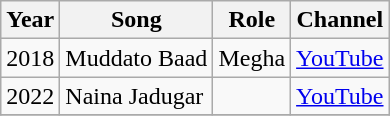<table class="wikitable sortable">
<tr>
<th>Year</th>
<th>Song</th>
<th>Role</th>
<th>Channel</th>
</tr>
<tr>
<td>2018</td>
<td>Muddato Baad</td>
<td>Megha</td>
<td><a href='#'>YouTube</a></td>
</tr>
<tr>
<td>2022</td>
<td>Naina Jadugar</td>
<td></td>
<td><a href='#'>YouTube</a></td>
</tr>
<tr>
</tr>
</table>
